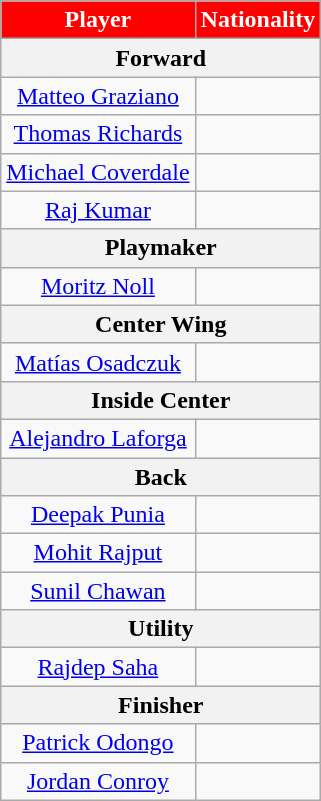<table class="wikitable" style="text-align:center;">
<tr>
<th style="background:red; color:#FFFFFF">Player</th>
<th style="background:red; color:#FFFFFF">Nationality</th>
</tr>
<tr>
<th colspan="2">Forward</th>
</tr>
<tr>
<td><a href='#'>Matteo Graziano</a></td>
<td></td>
</tr>
<tr>
<td><a href='#'>Thomas Richards</a></td>
<td></td>
</tr>
<tr>
<td><a href='#'>Michael Coverdale</a></td>
<td></td>
</tr>
<tr>
<td><a href='#'>Raj Kumar</a></td>
<td></td>
</tr>
<tr>
<th colspan="2">Playmaker</th>
</tr>
<tr>
<td><a href='#'>Moritz Noll</a></td>
<td></td>
</tr>
<tr>
<th colspan="2">Center Wing</th>
</tr>
<tr>
<td><a href='#'>Matías Osadczuk</a></td>
<td></td>
</tr>
<tr>
<th colspan="2">Inside Center</th>
</tr>
<tr>
<td><a href='#'>Alejandro Laforga</a></td>
<td></td>
</tr>
<tr>
<th colspan="2">Back</th>
</tr>
<tr>
<td><a href='#'>Deepak Punia</a></td>
<td></td>
</tr>
<tr>
<td><a href='#'>Mohit Rajput</a></td>
<td></td>
</tr>
<tr>
<td><a href='#'>Sunil Chawan</a></td>
<td></td>
</tr>
<tr>
<th colspan="2">Utility</th>
</tr>
<tr>
<td><a href='#'>Rajdep Saha</a></td>
<td></td>
</tr>
<tr>
<th colspan="2">Finisher</th>
</tr>
<tr>
<td><a href='#'>Patrick Odongo</a></td>
<td></td>
</tr>
<tr>
<td><a href='#'>Jordan Conroy</a></td>
<td></td>
</tr>
</table>
